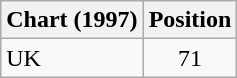<table class="wikitable">
<tr>
<th>Chart (1997)</th>
<th>Position</th>
</tr>
<tr>
<td>UK</td>
<td align="center">71</td>
</tr>
</table>
